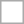<table style="border:solid 1px #aaa;" cellpadding="7" cellspacing="0" class="floatright">
<tr>
<td></td>
</tr>
</table>
